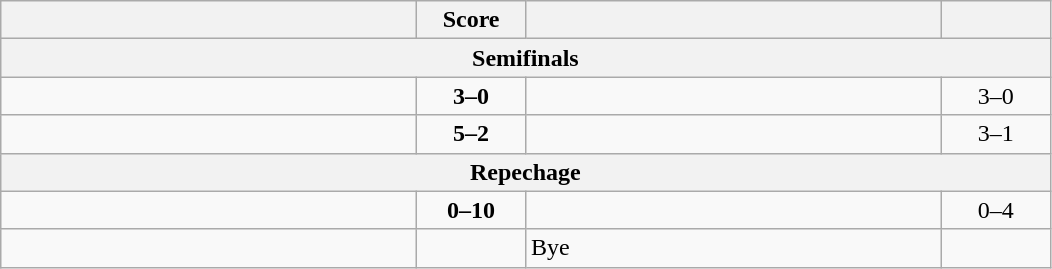<table class="wikitable" style="text-align: left;">
<tr>
<th align="right" width="270"></th>
<th width="65">Score</th>
<th align="left" width="270"></th>
<th width="65"></th>
</tr>
<tr>
<th colspan=4>Semifinals</th>
</tr>
<tr>
<td><strong></strong></td>
<td align="center"><strong>3–0</strong></td>
<td></td>
<td align=center>3–0 <strong></strong></td>
</tr>
<tr>
<td><strong></strong></td>
<td align="center"><strong>5–2</strong></td>
<td></td>
<td align=center>3–1 <strong></strong></td>
</tr>
<tr>
<th colspan=4>Repechage</th>
</tr>
<tr>
<td></td>
<td align="center"><strong>0–10</strong></td>
<td><strong></strong></td>
<td align=center>0–4 <strong></strong></td>
</tr>
<tr>
<td><strong></strong></td>
<td></td>
<td>Bye</td>
<td></td>
</tr>
</table>
